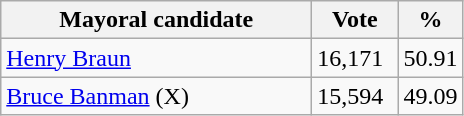<table class="wikitable">
<tr>
<th bgcolor="#DDDDFF" width="200px">Mayoral candidate</th>
<th bgcolor="#DDDDFF" width="50px">Vote</th>
<th bgcolor="#DDDDFF" width="30px">%</th>
</tr>
<tr>
<td><a href='#'>Henry Braun</a></td>
<td>16,171</td>
<td>50.91</td>
</tr>
<tr>
<td><a href='#'>Bruce Banman</a> (X)</td>
<td>15,594</td>
<td>49.09</td>
</tr>
</table>
